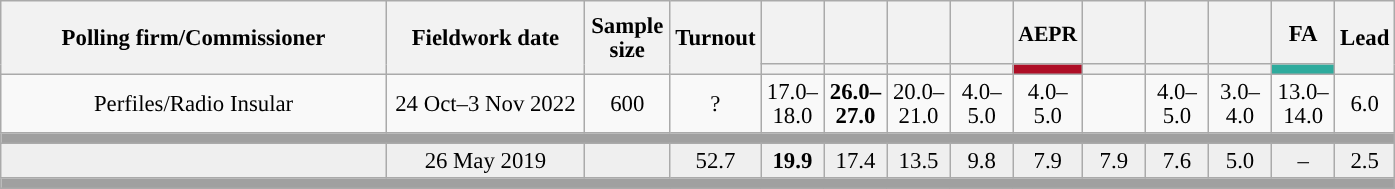<table class="wikitable collapsible collapsed" style="text-align:center; font-size:95%; line-height:16px;">
<tr style="height:42px;">
<th style="width:250px;" rowspan="2">Polling firm/Commissioner</th>
<th style="width:125px;" rowspan="2">Fieldwork date</th>
<th style="width:50px;" rowspan="2">Sample size</th>
<th style="width:45px;" rowspan="2">Turnout</th>
<th style="width:35px;"></th>
<th style="width:35px;"></th>
<th style="width:35px;"></th>
<th style="width:35px;"></th>
<th style="width:35px; font-size:95%;">AEPR</th>
<th style="width:35px;"></th>
<th style="width:35px;"></th>
<th style="width:35px;"></th>
<th style="width:35px;">FA</th>
<th style="width:30px;" rowspan="2">Lead</th>
</tr>
<tr>
<th style="color:inherit;background:"></th>
<th style="color:inherit;background:"></th>
<th style="color:inherit;background:"></th>
<th style="color:inherit;background:"></th>
<th style="color:inherit;background:#AE0E26;"></th>
<th style="color:inherit;background:"></th>
<th style="color:inherit;background:"></th>
<th style="color:inherit;background:"></th>
<th style="color:inherit;background:#2EAB9D;"></th>
</tr>
<tr>
<td>Perfiles/Radio Insular</td>
<td>24 Oct–3 Nov 2022</td>
<td>600</td>
<td>?</td>
<td>17.0–<br>18.0<br></td>
<td><strong>26.0–<br>27.0</strong><br></td>
<td>20.0–<br>21.0<br></td>
<td>4.0–<br>5.0<br></td>
<td>4.0–<br>5.0<br></td>
<td></td>
<td>4.0–<br>5.0<br></td>
<td>3.0–<br>4.0<br></td>
<td>13.0–<br>14.0<br></td>
<td style="background:">6.0</td>
</tr>
<tr>
<td colspan="14" style="background:#A0A0A0"></td>
</tr>
<tr style="background:#EFEFEF;">
<td><strong></strong></td>
<td>26 May 2019</td>
<td></td>
<td>52.7</td>
<td><strong>19.9</strong><br></td>
<td>17.4<br></td>
<td>13.5<br></td>
<td>9.8<br></td>
<td>7.9<br></td>
<td>7.9<br></td>
<td>7.6<br></td>
<td>5.0<br></td>
<td>–</td>
<td style="background:">2.5</td>
</tr>
<tr>
<td colspan="14" style="background:#A0A0A0"></td>
</tr>
</table>
